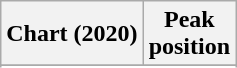<table class="wikitable sortable plainrowheaders" style="text-align:center">
<tr>
<th scope="col">Chart (2020)</th>
<th scope="col">Peak<br>position</th>
</tr>
<tr>
</tr>
<tr>
</tr>
</table>
